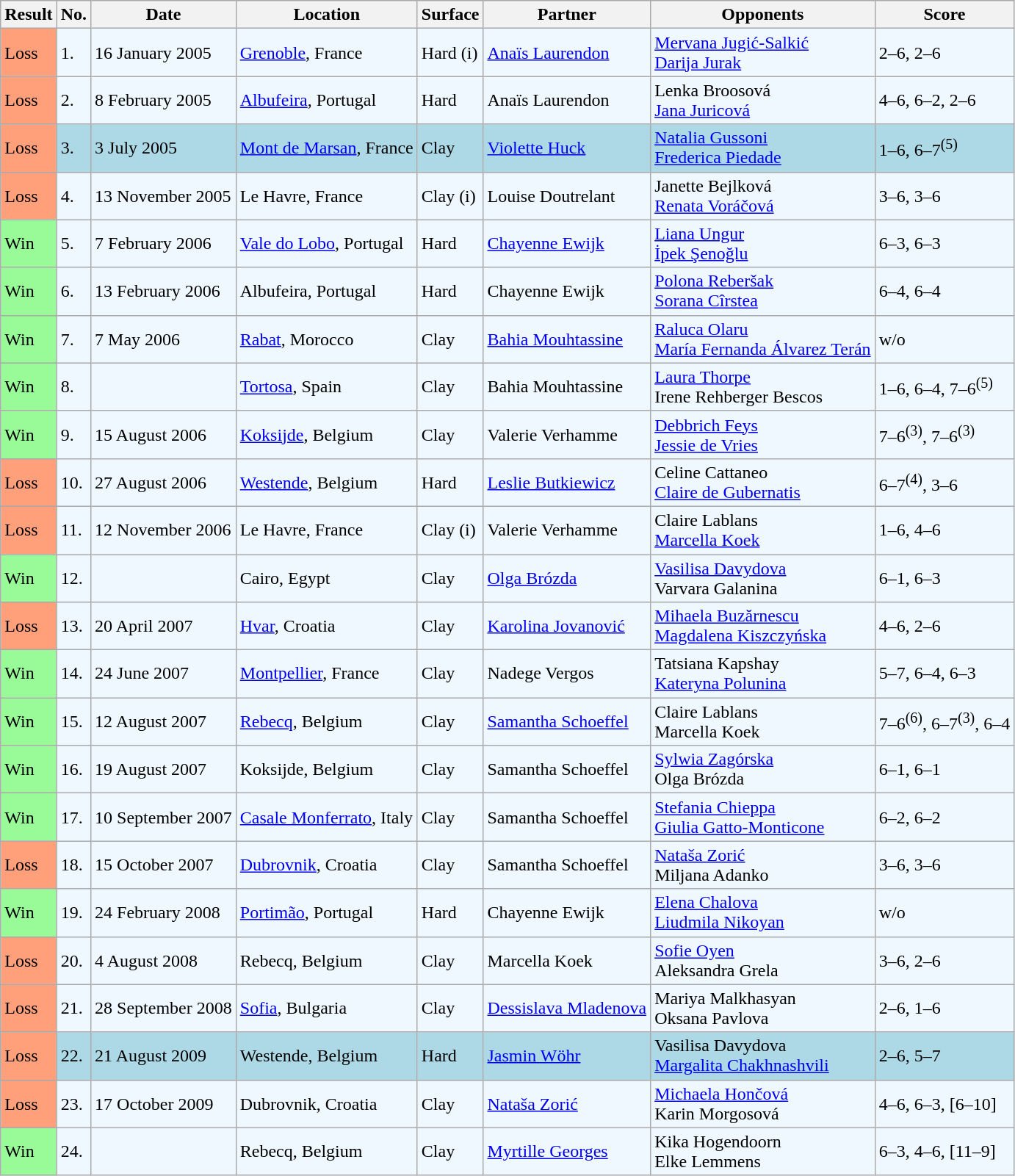<table class="sortable wikitable">
<tr>
<th>Result</th>
<th>No.</th>
<th>Date</th>
<th>Location</th>
<th>Surface</th>
<th>Partner</th>
<th>Opponents</th>
<th class="unsortable">Score</th>
</tr>
<tr style="background:#f0f8ff;">
<td style="background:#ffa07a;">Loss</td>
<td>1.</td>
<td>16 January 2005</td>
<td><a href='#'>Grenoble</a>, France</td>
<td>Hard (i)</td>
<td> <a href='#'>Anaïs Laurendon</a></td>
<td> <a href='#'>Mervana Jugić-Salkić</a> <br>  <a href='#'>Darija Jurak</a></td>
<td>2–6, 2–6</td>
</tr>
<tr style="background:#f0f8ff;">
<td style="background:#ffa07a;">Loss</td>
<td>2.</td>
<td>8 February 2005</td>
<td><a href='#'>Albufeira</a>, Portugal</td>
<td>Hard</td>
<td> Anaïs Laurendon</td>
<td> Lenka Broosová <br>  <a href='#'>Jana Juricová</a></td>
<td>4–6, 6–2, 2–6</td>
</tr>
<tr style="background:lightblue;">
<td style="background:#ffa07a;">Loss</td>
<td>3.</td>
<td>3 July 2005</td>
<td><a href='#'>Mont de Marsan</a>, France</td>
<td>Clay</td>
<td> <a href='#'>Violette Huck</a></td>
<td> <a href='#'>Natalia Gussoni</a> <br>  <a href='#'>Frederica Piedade</a></td>
<td>1–6, 6–7<sup>(5)</sup></td>
</tr>
<tr style="background:#f0f8ff;">
<td style="background:#ffa07a;">Loss</td>
<td>4.</td>
<td>13 November 2005</td>
<td>Le Havre, France</td>
<td>Clay (i)</td>
<td> Louise Doutrelant</td>
<td> Janette Bejlková  <br>  <a href='#'>Renata Voráčová</a></td>
<td>3–6, 3–6</td>
</tr>
<tr style="background:#f0f8ff;">
<td style="background:#98fb98;">Win</td>
<td>5.</td>
<td>7 February 2006</td>
<td><a href='#'>Vale do Lobo</a>, Portugal</td>
<td>Hard</td>
<td> <a href='#'>Chayenne Ewijk</a></td>
<td> <a href='#'>Liana Ungur</a>  <br>  <a href='#'>İpek Şenoğlu</a></td>
<td>6–3, 6–3</td>
</tr>
<tr style="background:#f0f8ff;">
<td style="background:#98fb98;">Win</td>
<td>6.</td>
<td>13 February 2006</td>
<td>Albufeira, Portugal</td>
<td>Hard</td>
<td> Chayenne Ewijk</td>
<td> <a href='#'>Polona Reberšak</a> <br>  <a href='#'>Sorana Cîrstea</a></td>
<td>6–4, 6–4</td>
</tr>
<tr style="background:#f0f8ff;">
<td style="background:#98fb98;">Win</td>
<td>7.</td>
<td>7 May 2006</td>
<td><a href='#'>Rabat</a>, Morocco</td>
<td>Clay</td>
<td> <a href='#'>Bahia Mouhtassine</a></td>
<td> <a href='#'>Raluca Olaru</a> <br>  <a href='#'>María Fernanda Álvarez Terán</a></td>
<td>w/o</td>
</tr>
<tr style="background:#f0f8ff;">
<td style="background:#98fb98;">Win</td>
<td>8.</td>
<td></td>
<td><a href='#'>Tortosa</a>, Spain</td>
<td>Clay</td>
<td> Bahia Mouhtassine</td>
<td> <a href='#'>Laura Thorpe</a> <br>  Irene Rehberger Bescos</td>
<td>1–6, 6–4, 7–6<sup>(5)</sup></td>
</tr>
<tr style="background:#f0f8ff;">
<td style="background:#98fb98;">Win</td>
<td>9.</td>
<td>15 August 2006</td>
<td><a href='#'>Koksijde</a>, Belgium</td>
<td>Clay</td>
<td> Valerie Verhamme</td>
<td> <a href='#'>Debbrich Feys</a> <br>  <a href='#'>Jessie de Vries</a></td>
<td>7–6<sup>(3)</sup>, 7–6<sup>(3)</sup></td>
</tr>
<tr style="background:#f0f8ff;">
<td style="background:#ffa07a;">Loss</td>
<td>10.</td>
<td>27 August 2006</td>
<td><a href='#'>Westende</a>, Belgium</td>
<td>Hard</td>
<td> <a href='#'>Leslie Butkiewicz</a></td>
<td> Celine Cattaneo <br>  <a href='#'>Claire de Gubernatis</a></td>
<td>6–7<sup>(4)</sup>, 3–6</td>
</tr>
<tr style="background:#f0f8ff;">
<td style="background:#ffa07a;">Loss</td>
<td>11.</td>
<td>12 November 2006</td>
<td>Le Havre, France</td>
<td>Clay (i)</td>
<td> Valerie Verhamme</td>
<td> Claire Lablans <br>  <a href='#'>Marcella Koek</a></td>
<td>1–6, 4–6</td>
</tr>
<tr style="background:#f0f8ff;">
<td style="background:#98fb98;">Win</td>
<td>12.</td>
<td></td>
<td>Cairo, Egypt</td>
<td>Clay</td>
<td> <a href='#'>Olga Brózda</a></td>
<td> <a href='#'>Vasilisa Davydova</a> <br>  Varvara Galanina</td>
<td>6–1, 6–3</td>
</tr>
<tr style="background:#f0f8ff;">
<td style="background:#ffa07a;">Loss</td>
<td>13.</td>
<td>20 April 2007</td>
<td><a href='#'>Hvar</a>, Croatia</td>
<td>Clay</td>
<td> <a href='#'>Karolina Jovanović</a></td>
<td> <a href='#'>Mihaela Buzărnescu</a> <br>  <a href='#'>Magdalena Kiszczyńska</a></td>
<td>4–6, 2–6</td>
</tr>
<tr style="background:#f0f8ff;">
<td style="background:#98fb98;">Win</td>
<td>14.</td>
<td>24 June 2007</td>
<td><a href='#'>Montpellier</a>, France</td>
<td>Clay</td>
<td> Nadege Vergos</td>
<td> Tatsiana Kapshay <br>  <a href='#'>Kateryna Polunina</a></td>
<td>5–7, 6–4, 6–3</td>
</tr>
<tr style="background:#f0f8ff;">
<td style="background:#98fb98;">Win</td>
<td>15.</td>
<td>12 August 2007</td>
<td><a href='#'>Rebecq</a>, Belgium</td>
<td>Clay</td>
<td> <a href='#'>Samantha Schoeffel</a></td>
<td> Claire Lablans <br>  Marcella Koek</td>
<td>7–6<sup>(6)</sup>, 6–7<sup>(3)</sup>, 6–4</td>
</tr>
<tr style="background:#f0f8ff;">
<td style="background:#98fb98;">Win</td>
<td>16.</td>
<td>19 August 2007</td>
<td>Koksijde, Belgium</td>
<td>Clay</td>
<td> Samantha Schoeffel</td>
<td> <a href='#'>Sylwia Zagórska</a> <br>  Olga Brózda</td>
<td>6–1, 6–1</td>
</tr>
<tr style="background:#f0f8ff;">
<td style="background:#98fb98;">Win</td>
<td>17.</td>
<td>10 September 2007</td>
<td><a href='#'>Casale Monferrato</a>, Italy</td>
<td>Clay</td>
<td> Samantha Schoeffel</td>
<td> <a href='#'>Stefania Chieppa</a> <br>  <a href='#'>Giulia Gatto-Monticone</a></td>
<td>6–2, 6–2</td>
</tr>
<tr style="background:#f0f8ff;">
<td style="background:#ffa07a;">Loss</td>
<td>18.</td>
<td>15 October 2007</td>
<td><a href='#'>Dubrovnik</a>, Croatia</td>
<td>Clay</td>
<td> Samantha Schoeffel</td>
<td> <a href='#'>Nataša Zorić</a> <br>  Miljana Adanko</td>
<td>3–6, 3–6</td>
</tr>
<tr style="background:#f0f8ff;">
<td style="background:#98fb98;">Win</td>
<td>19.</td>
<td>24 February 2008</td>
<td><a href='#'>Portimão</a>, Portugal</td>
<td>Hard</td>
<td> Chayenne Ewijk</td>
<td> <a href='#'>Elena Chalova</a> <br>  <a href='#'>Liudmila Nikoyan</a></td>
<td>w/o</td>
</tr>
<tr style="background:#f0f8ff;">
<td style="background:#ffa07a;">Loss</td>
<td>20.</td>
<td>4 August 2008</td>
<td>Rebecq, Belgium</td>
<td>Clay</td>
<td> Marcella Koek</td>
<td> <a href='#'>Sofie Oyen</a> <br>  Aleksandra Grela</td>
<td>3–6, 2–6</td>
</tr>
<tr style="background:#f0f8ff;">
<td style="background:#ffa07a;">Loss</td>
<td>21.</td>
<td>28 September 2008</td>
<td><a href='#'>Sofia</a>, Bulgaria</td>
<td>Clay</td>
<td> <a href='#'>Dessislava Mladenova</a></td>
<td> Mariya Malkhasyan <br>  Oksana Pavlova</td>
<td>2–6, 1–6</td>
</tr>
<tr style="background:lightblue;">
<td style="background:#ffa07a;">Loss</td>
<td>22.</td>
<td>21 August 2009</td>
<td>Westende, Belgium</td>
<td>Hard</td>
<td> <a href='#'>Jasmin Wöhr</a></td>
<td> Vasilisa Davydova <br>  <a href='#'>Margalita Chakhnashvili</a></td>
<td>2–6, 5–7</td>
</tr>
<tr style="background:#f0f8ff;">
<td style="background:#ffa07a;">Loss</td>
<td>23.</td>
<td>17 October 2009</td>
<td>Dubrovnik, Croatia</td>
<td>Clay</td>
<td> <a href='#'>Nataša Zorić</a></td>
<td> <a href='#'>Michaela Hončová</a> <br>  Karin Morgosová</td>
<td>4–6, 6–3, [6–10]</td>
</tr>
<tr style="background:#f0f8ff;">
<td style="background:#98fb98;">Win</td>
<td>24.</td>
<td></td>
<td>Rebecq, Belgium</td>
<td>Clay</td>
<td> <a href='#'>Myrtille Georges</a></td>
<td> Kika Hogendoorn <br>  Elke Lemmens</td>
<td>6–3, 4–6, [11–9]</td>
</tr>
</table>
